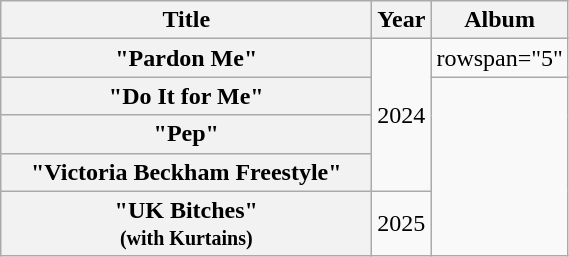<table class="wikitable plainrowheaders" style="text-align:center;">
<tr>
<th scope="col" style="width:15em;">Title</th>
<th scope="col">Year</th>
<th scope="col">Album</th>
</tr>
<tr>
<th scope="row">"Pardon Me"</th>
<td rowspan="4">2024</td>
<td>rowspan="5" </td>
</tr>
<tr>
<th scope="row">"Do It for Me"</th>
</tr>
<tr>
<th scope="row">"Pep"</th>
</tr>
<tr>
<th scope="row">"Victoria Beckham Freestyle"</th>
</tr>
<tr>
<th scope="row">"UK Bitches"<br><small>(with Kurtains)</small></th>
<td>2025</td>
</tr>
</table>
